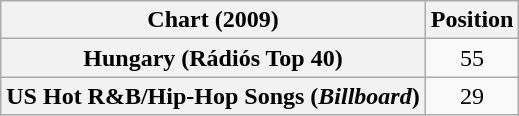<table class="wikitable sortable plainrowheaders" style="text-align:center">
<tr>
<th>Chart (2009)</th>
<th>Position</th>
</tr>
<tr>
<th scope="row">Hungary (Rádiós Top 40)</th>
<td>55</td>
</tr>
<tr>
<th scope="row">US Hot R&B/Hip-Hop Songs (<em>Billboard</em>)</th>
<td>29</td>
</tr>
</table>
